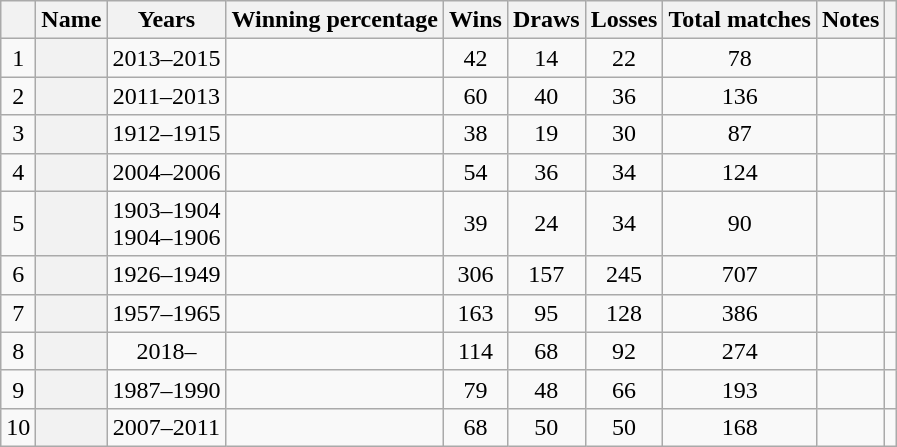<table class="sortable wikitable plainrowheaders"  style="text-align: center;">
<tr>
<th></th>
<th>Name</th>
<th>Years</th>
<th>Winning percentage</th>
<th>Wins</th>
<th>Draws</th>
<th>Losses</th>
<th>Total matches</th>
<th>Notes</th>
<th></th>
</tr>
<tr>
<td>1</td>
<th scope="row"> </th>
<td>2013–2015</td>
<td></td>
<td>42</td>
<td>14</td>
<td>22</td>
<td>78</td>
<td></td>
<td></td>
</tr>
<tr>
<td>2</td>
<th scope="row"> </th>
<td>2011–2013</td>
<td></td>
<td>60</td>
<td>40</td>
<td>36</td>
<td>136</td>
<td></td>
<td></td>
</tr>
<tr>
<td>3</td>
<th scope="row"> </th>
<td>1912–1915</td>
<td></td>
<td>38</td>
<td>19</td>
<td>30</td>
<td>87</td>
<td></td>
<td></td>
</tr>
<tr>
<td>4</td>
<th scope="row"> </th>
<td>2004–2006</td>
<td></td>
<td>54</td>
<td>36</td>
<td>34</td>
<td>124</td>
<td></td>
<td></td>
</tr>
<tr>
<td>5</td>
<th scope="row"> </th>
<td>1903–1904<br>1904–1906</td>
<td></td>
<td>39</td>
<td>24</td>
<td>34</td>
<td>90</td>
<td></td>
<td></td>
</tr>
<tr>
<td>6</td>
<th scope="row"> </th>
<td>1926–1949</td>
<td></td>
<td>306</td>
<td>157</td>
<td>245</td>
<td>707</td>
<td></td>
<td></td>
</tr>
<tr>
<td>7</td>
<th scope="row"> </th>
<td>1957–1965</td>
<td></td>
<td>163</td>
<td>95</td>
<td>128</td>
<td>386</td>
<td></td>
<td></td>
</tr>
<tr>
<td>8</td>
<th scope="row"> </th>
<td>2018–</td>
<td></td>
<td>114</td>
<td>68</td>
<td>92</td>
<td>274</td>
<td></td>
<td></td>
</tr>
<tr>
<td>9</td>
<th scope="row"> </th>
<td>1987–1990</td>
<td></td>
<td>79</td>
<td>48</td>
<td>66</td>
<td>193</td>
<td></td>
<td></td>
</tr>
<tr>
<td>10</td>
<th scope="row"> </th>
<td>2007–2011</td>
<td></td>
<td>68</td>
<td>50</td>
<td>50</td>
<td>168</td>
<td></td>
<td></td>
</tr>
</table>
